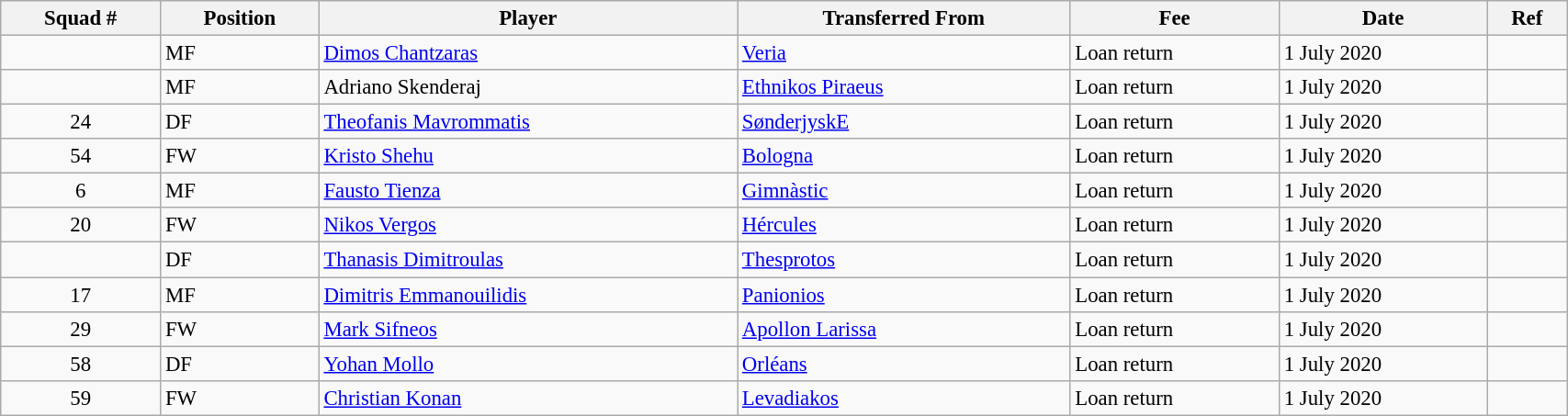<table class="wikitable sortable" style="width:90%; text-align:center; font-size:95%; text-align:left;">
<tr>
<th><strong>Squad #</strong></th>
<th><strong>Position</strong></th>
<th><strong>Player</strong></th>
<th><strong>Transferred From</strong></th>
<th><strong>Fee</strong></th>
<th><strong>Date</strong></th>
<th><strong>Ref</strong></th>
</tr>
<tr>
<td></td>
<td>MF</td>
<td> <a href='#'>Dimos Chantzaras</a></td>
<td> <a href='#'>Veria</a></td>
<td>Loan return</td>
<td>1 July 2020</td>
<td></td>
</tr>
<tr>
<td></td>
<td>MF</td>
<td> Adriano Skenderaj</td>
<td> <a href='#'>Ethnikos Piraeus</a></td>
<td>Loan return</td>
<td>1 July 2020</td>
<td></td>
</tr>
<tr>
<td align="center">24</td>
<td>DF</td>
<td> <a href='#'>Theofanis Mavrommatis</a></td>
<td> <a href='#'>SønderjyskE</a></td>
<td>Loan return</td>
<td>1 July 2020</td>
<td></td>
</tr>
<tr>
<td align="center">54</td>
<td>FW</td>
<td> <a href='#'>Kristo Shehu</a></td>
<td> <a href='#'>Bologna</a></td>
<td>Loan return</td>
<td>1 July 2020</td>
<td></td>
</tr>
<tr>
<td align="center">6</td>
<td>MF</td>
<td> <a href='#'>Fausto Tienza</a></td>
<td> <a href='#'>Gimnàstic</a></td>
<td>Loan return</td>
<td>1 July 2020</td>
<td></td>
</tr>
<tr>
<td align="center">20</td>
<td>FW</td>
<td> <a href='#'>Nikos Vergos</a></td>
<td> <a href='#'>Hércules</a></td>
<td>Loan return</td>
<td>1 July 2020</td>
<td></td>
</tr>
<tr>
<td></td>
<td>DF</td>
<td> <a href='#'>Thanasis Dimitroulas</a></td>
<td> <a href='#'>Thesprotos</a></td>
<td>Loan return</td>
<td>1 July 2020</td>
<td></td>
</tr>
<tr>
<td align="center">17</td>
<td>MF</td>
<td> <a href='#'>Dimitris Emmanouilidis</a></td>
<td> <a href='#'>Panionios</a></td>
<td>Loan return</td>
<td>1 July 2020</td>
<td></td>
</tr>
<tr>
<td align="center">29</td>
<td>FW</td>
<td> <a href='#'>Mark Sifneos</a></td>
<td> <a href='#'>Apollon Larissa</a></td>
<td>Loan return</td>
<td>1 July 2020</td>
<td></td>
</tr>
<tr>
<td align="center">58</td>
<td>DF</td>
<td> <a href='#'>Yohan Mollo</a></td>
<td> <a href='#'>Orléans</a></td>
<td>Loan return</td>
<td>1 July 2020</td>
<td></td>
</tr>
<tr>
<td align="center">59</td>
<td>FW</td>
<td> <a href='#'>Christian Konan</a></td>
<td> <a href='#'>Levadiakos</a></td>
<td>Loan return</td>
<td>1 July 2020</td>
<td></td>
</tr>
</table>
